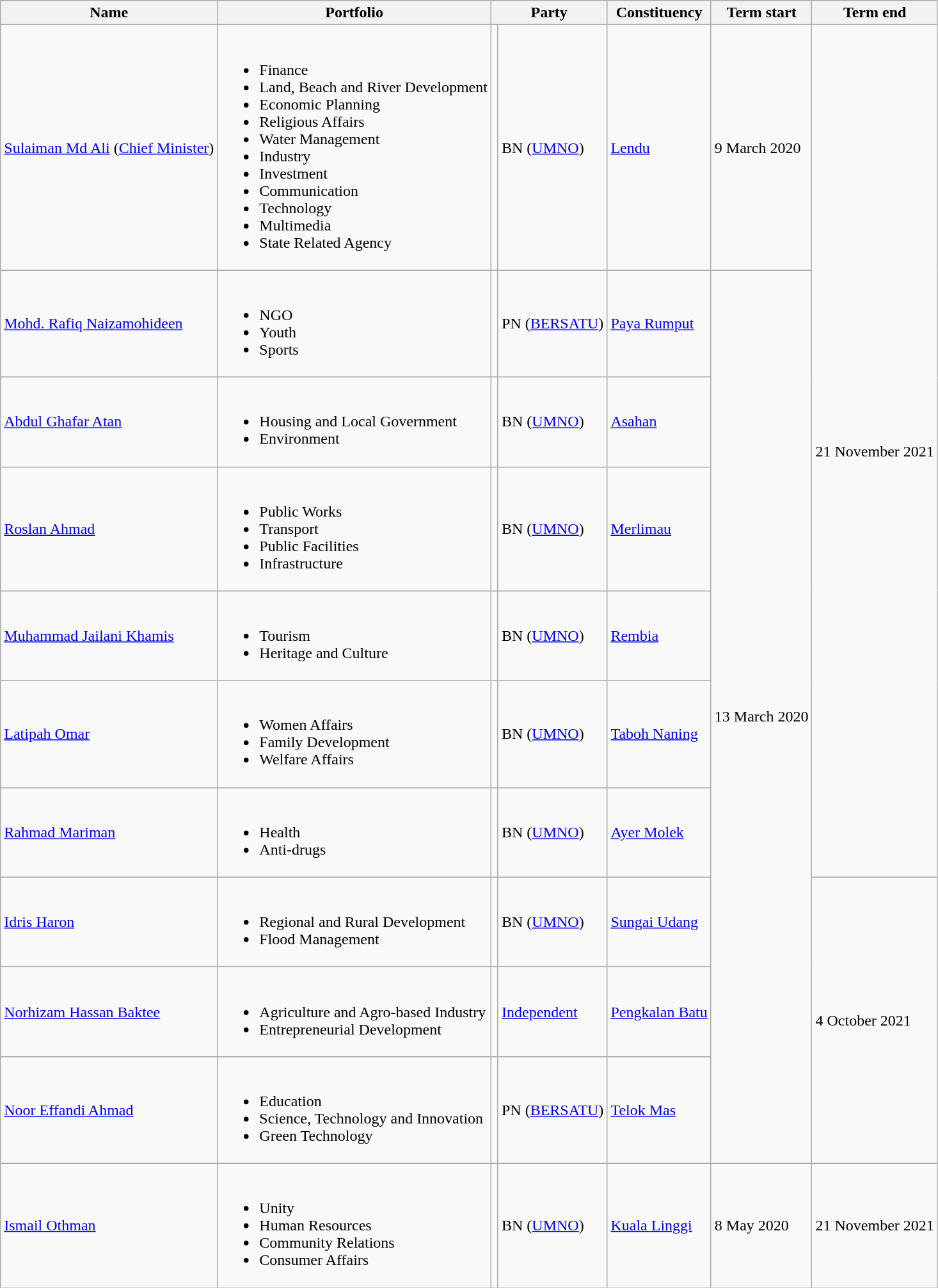<table class="wikitable">
<tr>
<th>Name</th>
<th>Portfolio</th>
<th colspan=2>Party</th>
<th>Constituency</th>
<th>Term start</th>
<th>Term end</th>
</tr>
<tr>
<td><a href='#'>Sulaiman Md Ali</a> (<a href='#'>Chief Minister</a>)</td>
<td><br><ul><li>Finance</li><li>Land, Beach and River Development</li><li>Economic Planning</li><li>Religious Affairs</li><li>Water Management</li><li>Industry</li><li>Investment</li><li>Communication</li><li>Technology</li><li>Multimedia</li><li>State Related Agency</li></ul></td>
<td bgcolor=></td>
<td>BN (<a href='#'>UMNO</a>)</td>
<td><a href='#'>Lendu</a></td>
<td>9 March 2020</td>
<td rowspan="7">21 November 2021</td>
</tr>
<tr>
<td><a href='#'>Mohd. Rafiq Naizamohideen</a></td>
<td><br><ul><li>NGO</li><li>Youth</li><li>Sports</li></ul></td>
<td bgcolor=></td>
<td>PN (<a href='#'>BERSATU</a>)</td>
<td><a href='#'>Paya Rumput</a></td>
<td rowspan="9">13 March 2020</td>
</tr>
<tr>
<td><a href='#'>Abdul Ghafar Atan</a></td>
<td><br><ul><li>Housing and Local Government</li><li>Environment</li></ul></td>
<td bgcolor=></td>
<td>BN (<a href='#'>UMNO</a>)</td>
<td><a href='#'>Asahan</a></td>
</tr>
<tr>
<td><a href='#'>Roslan Ahmad</a></td>
<td><br><ul><li>Public Works</li><li>Transport</li><li>Public Facilities</li><li>Infrastructure</li></ul></td>
<td bgcolor=></td>
<td>BN (<a href='#'>UMNO</a>)</td>
<td><a href='#'>Merlimau</a></td>
</tr>
<tr>
<td><a href='#'>Muhammad Jailani Khamis</a></td>
<td><br><ul><li>Tourism</li><li>Heritage and Culture</li></ul></td>
<td bgcolor=></td>
<td>BN (<a href='#'>UMNO</a>)</td>
<td><a href='#'>Rembia</a></td>
</tr>
<tr>
<td><a href='#'>Latipah Omar</a></td>
<td><br><ul><li>Women Affairs</li><li>Family Development</li><li>Welfare Affairs</li></ul></td>
<td bgcolor=></td>
<td>BN (<a href='#'>UMNO</a>)</td>
<td><a href='#'>Taboh Naning</a></td>
</tr>
<tr>
<td><a href='#'>Rahmad Mariman</a></td>
<td><br><ul><li>Health</li><li>Anti-drugs</li></ul></td>
<td bgcolor=></td>
<td>BN (<a href='#'>UMNO</a>)</td>
<td><a href='#'>Ayer Molek</a></td>
</tr>
<tr>
<td><a href='#'>Idris Haron</a></td>
<td><br><ul><li>Regional and Rural Development</li><li>Flood Management</li></ul></td>
<td bgcolor=></td>
<td>BN (<a href='#'>UMNO</a>)</td>
<td><a href='#'>Sungai Udang</a></td>
<td rowspan="3">4 October 2021</td>
</tr>
<tr>
<td><a href='#'>Norhizam Hassan Baktee</a></td>
<td><br><ul><li>Agriculture and Agro-based Industry</li><li>Entrepreneurial Development</li></ul></td>
<td bgcolor=></td>
<td><a href='#'>Independent</a></td>
<td><a href='#'>Pengkalan Batu</a></td>
</tr>
<tr>
<td><a href='#'>Noor Effandi Ahmad</a></td>
<td><br><ul><li>Education</li><li>Science, Technology and Innovation</li><li>Green Technology</li></ul></td>
<td bgcolor=></td>
<td>PN (<a href='#'>BERSATU</a>)</td>
<td><a href='#'>Telok Mas</a></td>
</tr>
<tr>
<td><a href='#'>Ismail Othman</a></td>
<td><br><ul><li>Unity</li><li>Human Resources</li><li>Community Relations</li><li>Consumer Affairs</li></ul></td>
<td bgcolor=></td>
<td>BN (<a href='#'>UMNO</a>)</td>
<td><a href='#'>Kuala Linggi</a></td>
<td>8 May 2020</td>
<td>21 November 2021</td>
</tr>
</table>
